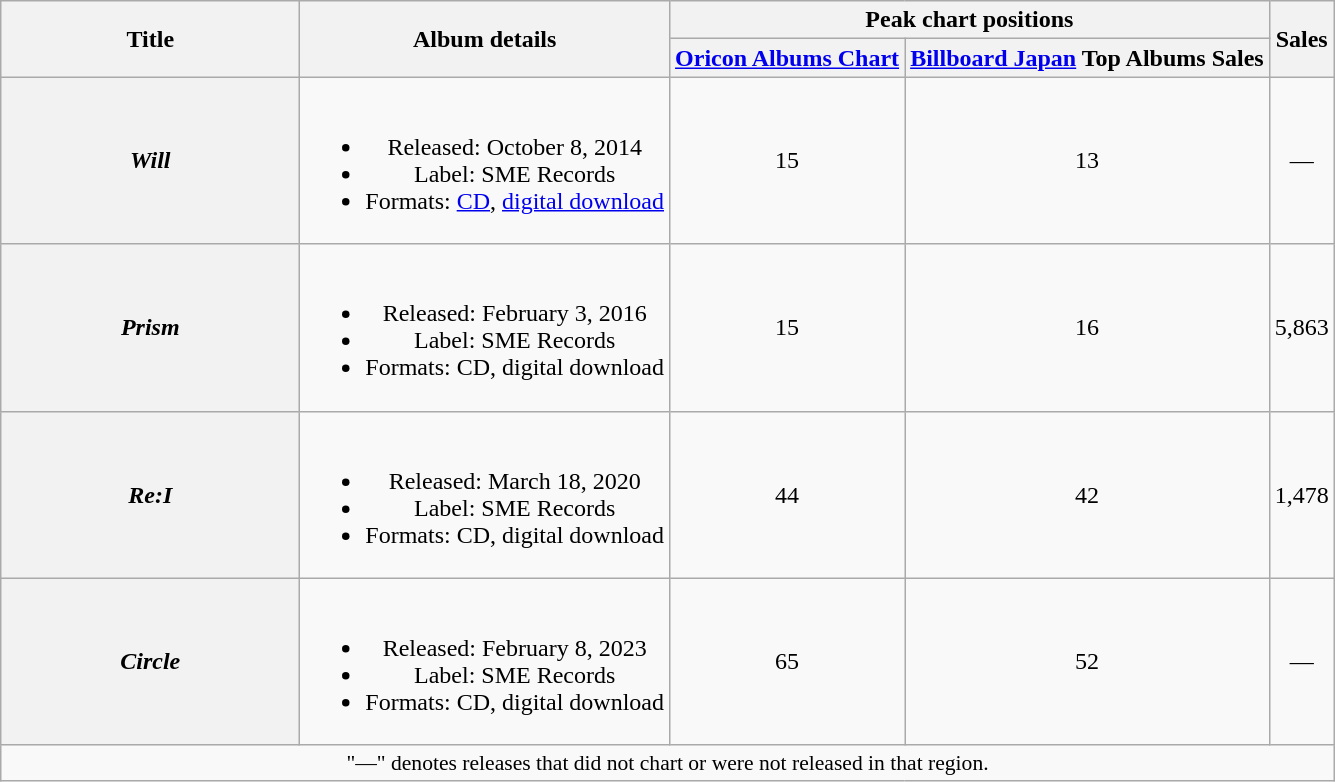<table class="wikitable plainrowheaders" style="text-align:center;">
<tr>
<th scope="col" rowspan="2" style="width:12em;">Title</th>
<th scope="col" rowspan="2">Album details</th>
<th scope="col" colspan="2">Peak chart positions</th>
<th scope="col" rowspan="2">Sales</th>
</tr>
<tr>
<th scope="col"><a href='#'>Oricon Albums Chart</a></th>
<th scope="col"><a href='#'>Billboard Japan</a> Top Albums Sales</th>
</tr>
<tr>
<th scope="row"><em>Will</em></th>
<td><br><ul><li>Released: October 8, 2014</li><li>Label: SME Records</li><li>Formats: <a href='#'>CD</a>, <a href='#'>digital download</a></li></ul></td>
<td>15</td>
<td>13</td>
<td>—</td>
</tr>
<tr>
<th scope="row"><em>Prism</em></th>
<td><br><ul><li>Released: February 3, 2016</li><li>Label: SME Records</li><li>Formats: CD, digital download</li></ul></td>
<td>15</td>
<td>16</td>
<td>5,863</td>
</tr>
<tr>
<th scope="row"><em>Re:I</em></th>
<td><br><ul><li>Released: March 18, 2020</li><li>Label: SME Records</li><li>Formats: CD, digital download</li></ul></td>
<td>44</td>
<td>42</td>
<td>1,478</td>
</tr>
<tr>
<th scope="row"><em>Circle</em></th>
<td><br><ul><li>Released: February 8, 2023</li><li>Label: SME Records</li><li>Formats: CD, digital download</li></ul></td>
<td>65</td>
<td>52</td>
<td>—</td>
</tr>
<tr>
<td colspan="6" style="font-size:90%;">"—" denotes releases that did not chart or were not released in that region.</td>
</tr>
</table>
